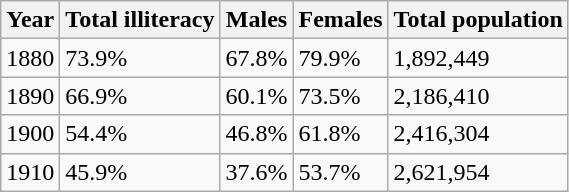<table class="wikitable">
<tr>
<th>Year</th>
<th>Total illiteracy</th>
<th>Males</th>
<th>Females</th>
<th>Total population</th>
</tr>
<tr>
<td>1880</td>
<td>73.9%</td>
<td>67.8%</td>
<td>79.9%</td>
<td>1,892,449</td>
</tr>
<tr>
<td>1890</td>
<td>66.9%</td>
<td>60.1%</td>
<td>73.5%</td>
<td>2,186,410</td>
</tr>
<tr>
<td>1900</td>
<td>54.4%</td>
<td>46.8%</td>
<td>61.8%</td>
<td>2,416,304</td>
</tr>
<tr>
<td>1910</td>
<td>45.9%</td>
<td>37.6%</td>
<td>53.7%</td>
<td>2,621,954</td>
</tr>
</table>
